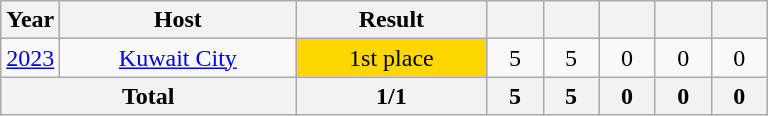<table class="wikitable" style="text-align:center">
<tr>
<th width=30>Year</th>
<th width=150>Host</th>
<th width=120>Result</th>
<th width=30></th>
<th width=30></th>
<th width=30></th>
<th width=30></th>
<th width=30></th>
</tr>
<tr>
<td><a href='#'>2023</a></td>
<td> <a href='#'>Kuwait City</a></td>
<td bgcolor="#FFD700"> 1st place</td>
<td>5</td>
<td>5</td>
<td>0</td>
<td>0</td>
<td>0</td>
</tr>
<tr>
<th colspan=2>Total</th>
<th>1/1</th>
<th>5</th>
<th>5</th>
<th>0</th>
<th>0</th>
<th>0</th>
</tr>
</table>
